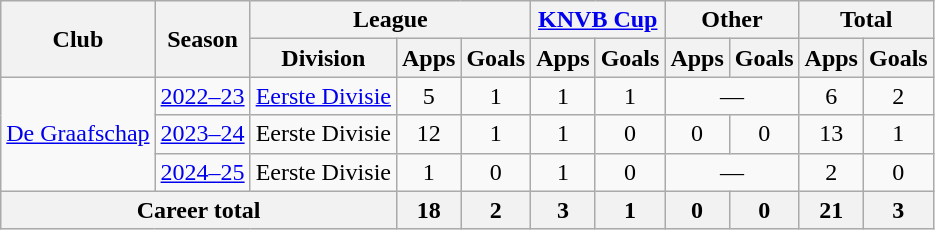<table class="wikitable" style="text-align:center">
<tr>
<th rowspan="2">Club</th>
<th rowspan="2">Season</th>
<th colspan="3">League</th>
<th colspan="2"><a href='#'>KNVB Cup</a></th>
<th colspan="2">Other</th>
<th colspan="2">Total</th>
</tr>
<tr>
<th>Division</th>
<th>Apps</th>
<th>Goals</th>
<th>Apps</th>
<th>Goals</th>
<th>Apps</th>
<th>Goals</th>
<th>Apps</th>
<th>Goals</th>
</tr>
<tr>
<td rowspan="3"><a href='#'>De Graafschap</a></td>
<td><a href='#'>2022–23</a></td>
<td><a href='#'>Eerste Divisie</a></td>
<td>5</td>
<td>1</td>
<td>1</td>
<td>1</td>
<td colspan="2">—</td>
<td>6</td>
<td>2</td>
</tr>
<tr>
<td><a href='#'>2023–24</a></td>
<td>Eerste Divisie</td>
<td>12</td>
<td>1</td>
<td>1</td>
<td>0</td>
<td>0</td>
<td>0</td>
<td>13</td>
<td>1</td>
</tr>
<tr>
<td><a href='#'>2024–25</a></td>
<td>Eerste Divisie</td>
<td>1</td>
<td>0</td>
<td>1</td>
<td>0</td>
<td colspan="2">—</td>
<td>2</td>
<td>0</td>
</tr>
<tr>
<th colspan="3">Career total</th>
<th>18</th>
<th>2</th>
<th>3</th>
<th>1</th>
<th>0</th>
<th>0</th>
<th>21</th>
<th>3</th>
</tr>
</table>
